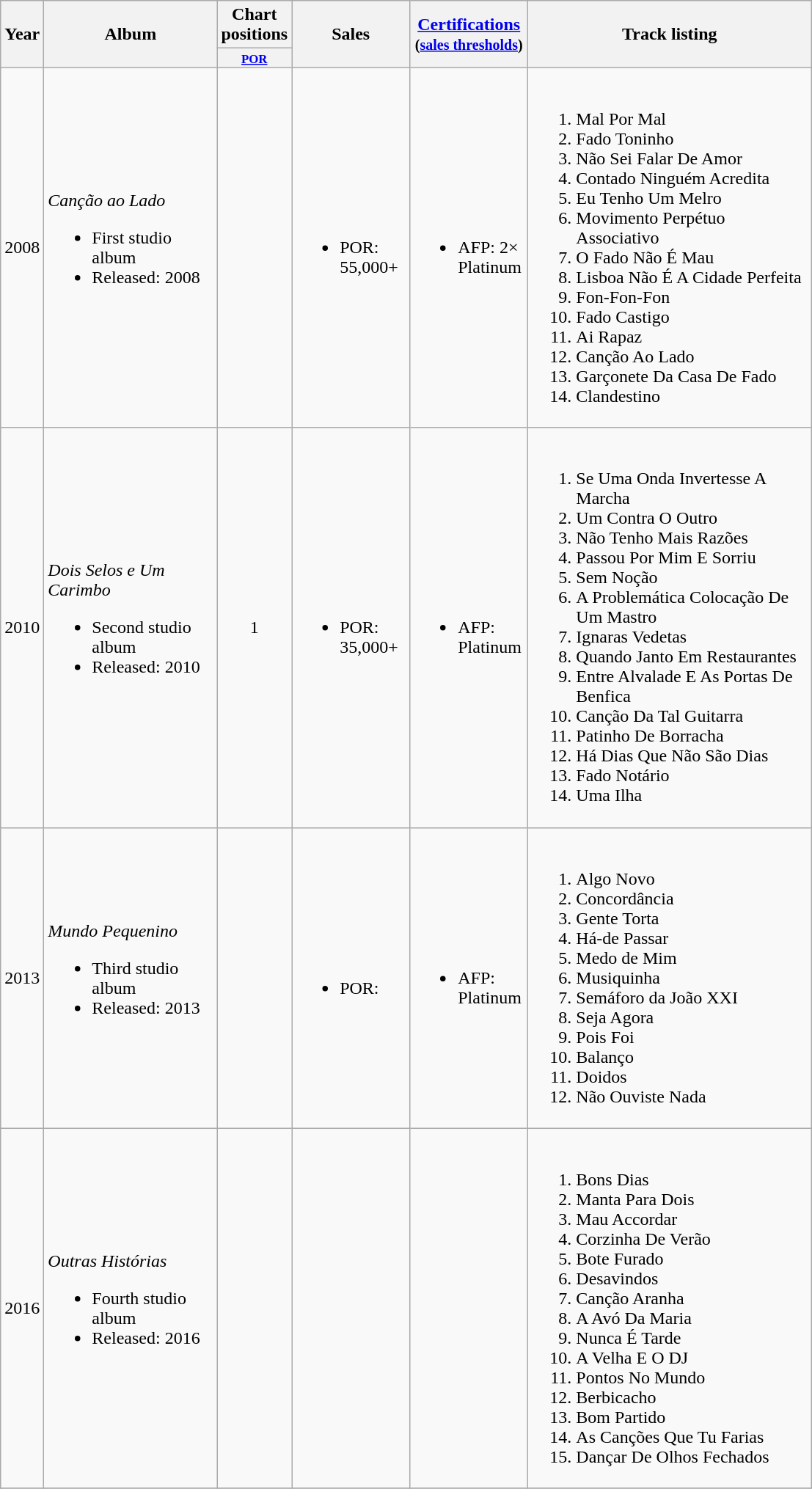<table class="wikitable">
<tr>
<th width="20" rowspan="2">Year</th>
<th width="150" rowspan="2">Album</th>
<th colspan="1">Chart positions</th>
<th width="100" rowspan="2">Sales</th>
<th width="100" rowspan="2"><a href='#'>Certifications</a><br><small>(<a href='#'>sales thresholds</a>)</small></th>
<th width="250" rowspan="2">Track listing</th>
</tr>
<tr>
<th style="width:4em;font-size:70%"><a href='#'>POR</a><br></th>
</tr>
<tr>
<td>2008</td>
<td><em>Canção ao Lado</em><br><ul><li>First studio album</li><li>Released: 2008</li></ul></td>
<td></td>
<td><br><ul><li>POR: 55,000+</li></ul></td>
<td><br><ul><li>AFP: 2× Platinum</li></ul></td>
<td><br><ol><li>Mal Por Mal</li><li>Fado Toninho</li><li>Não Sei Falar De Amor</li><li>Contado Ninguém Acredita</li><li>Eu Tenho Um Melro</li><li>Movimento Perpétuo Associativo</li><li>O Fado Não É Mau</li><li>Lisboa Não É A Cidade Perfeita</li><li>Fon-Fon-Fon</li><li>Fado Castigo</li><li>Ai Rapaz</li><li>Canção Ao Lado</li><li>Garçonete Da Casa De Fado</li><li>Clandestino</li></ol></td>
</tr>
<tr>
<td>2010</td>
<td><em>Dois Selos e Um Carimbo</em><br><ul><li>Second studio album</li><li>Released: 2010</li></ul></td>
<td align="center">1</td>
<td><br><ul><li>POR: 35,000+</li></ul></td>
<td><br><ul><li>AFP: Platinum</li></ul></td>
<td><br><ol><li>Se Uma Onda Invertesse A Marcha</li><li>Um Contra O Outro</li><li>Não Tenho Mais Razões</li><li>Passou Por Mim E Sorriu</li><li>Sem Noção</li><li>A Problemática Colocação De Um Mastro</li><li>Ignaras Vedetas</li><li>Quando Janto Em Restaurantes</li><li>Entre Alvalade E As Portas De Benfica</li><li>Canção Da Tal Guitarra</li><li>Patinho De Borracha</li><li>Há Dias Que Não São Dias</li><li>Fado Notário</li><li>Uma Ilha</li></ol></td>
</tr>
<tr>
<td>2013</td>
<td><em>Mundo Pequenino</em><br><ul><li>Third studio album</li><li>Released: 2013</li></ul></td>
<td></td>
<td><br><ul><li>POR:</li></ul></td>
<td><br><ul><li>AFP: Platinum</li></ul></td>
<td><br><ol><li>Algo Novo</li><li>Concordância</li><li>Gente Torta</li><li>Há-de Passar</li><li>Medo de Mim</li><li>Musiquinha</li><li>Semáforo da João XXI</li><li>Seja Agora</li><li>Pois Foi</li><li>Balanço</li><li>Doidos</li><li>Não Ouviste Nada</li></ol></td>
</tr>
<tr>
<td>2016</td>
<td><em>Outras Histórias</em><br><ul><li>Fourth studio album</li><li>Released: 2016</li></ul></td>
<td></td>
<td></td>
<td></td>
<td><br><ol><li>Bons Dias</li><li>Manta Para Dois</li><li>Mau Accordar</li><li>Corzinha De Verão</li><li>Bote Furado</li><li>Desavindos</li><li>Canção Aranha</li><li>A Avó Da Maria</li><li>Nunca É Tarde</li><li>A Velha E O DJ</li><li>Pontos No Mundo</li><li>Berbicacho</li><li>Bom Partido</li><li>As Canções Que Tu Farias</li><li>Dançar De Olhos Fechados</li></ol></td>
</tr>
<tr>
</tr>
</table>
